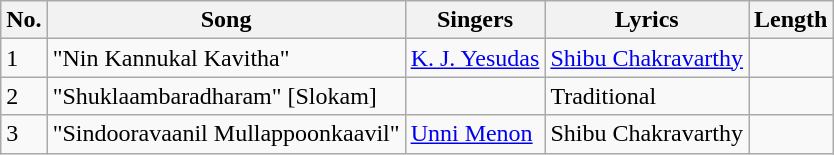<table class="wikitable">
<tr>
<th>No.</th>
<th>Song</th>
<th>Singers</th>
<th>Lyrics</th>
<th>Length</th>
</tr>
<tr>
<td>1</td>
<td>"Nin Kannukal Kavitha"</td>
<td><a href='#'>K. J. Yesudas</a></td>
<td><a href='#'>Shibu Chakravarthy</a></td>
<td></td>
</tr>
<tr>
<td>2</td>
<td>"Shuklaambaradharam" [Slokam]</td>
<td></td>
<td>Traditional</td>
<td></td>
</tr>
<tr>
<td>3</td>
<td>"Sindooravaanil Mullappoonkaavil"</td>
<td><a href='#'>Unni Menon</a></td>
<td>Shibu Chakravarthy</td>
<td></td>
</tr>
</table>
